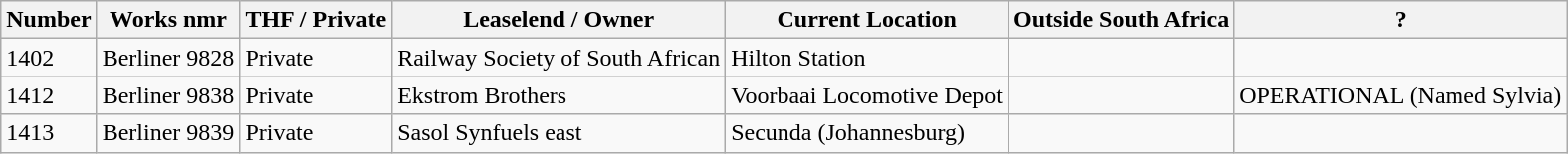<table class="wikitable">
<tr>
<th>Number</th>
<th>Works nmr</th>
<th>THF / Private</th>
<th>Leaselend / Owner</th>
<th>Current Location</th>
<th>Outside South Africa</th>
<th>?</th>
</tr>
<tr>
<td>1402</td>
<td>Berliner 9828</td>
<td>Private</td>
<td>Railway Society of South African</td>
<td>Hilton Station</td>
<td></td>
<td></td>
</tr>
<tr>
<td>1412</td>
<td>Berliner 9838</td>
<td>Private</td>
<td>Ekstrom Brothers</td>
<td>Voorbaai Locomotive Depot</td>
<td></td>
<td>OPERATIONAL (Named Sylvia)</td>
</tr>
<tr>
<td>1413</td>
<td>Berliner 9839</td>
<td>Private</td>
<td>Sasol Synfuels east</td>
<td>Secunda (Johannesburg)</td>
<td></td>
<td></td>
</tr>
</table>
